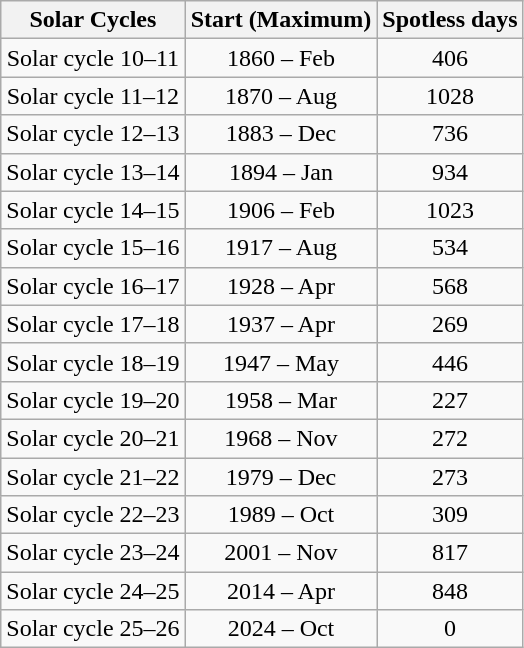<table class="wikitable">
<tr>
<th>Solar Cycles</th>
<th>Start (Maximum)</th>
<th>Spotless days</th>
</tr>
<tr style="text-align:center;">
<td>Solar cycle 10–11</td>
<td>1860 – Feb</td>
<td>406</td>
</tr>
<tr style="text-align:center;">
<td>Solar cycle 11–12</td>
<td>1870 – Aug</td>
<td>1028</td>
</tr>
<tr style="text-align:center;">
<td>Solar cycle 12–13</td>
<td>1883 – Dec</td>
<td>736</td>
</tr>
<tr style="text-align:center;">
<td>Solar cycle 13–14</td>
<td>1894 – Jan</td>
<td>934</td>
</tr>
<tr style="text-align:center;">
<td>Solar cycle 14–15</td>
<td>1906 – Feb</td>
<td>1023</td>
</tr>
<tr style="text-align:center;">
<td>Solar cycle 15–16</td>
<td>1917 – Aug</td>
<td>534</td>
</tr>
<tr style="text-align:center;">
<td>Solar cycle 16–17</td>
<td>1928 – Apr</td>
<td>568</td>
</tr>
<tr style="text-align:center;">
<td>Solar cycle 17–18</td>
<td>1937 – Apr</td>
<td>269</td>
</tr>
<tr style="text-align:center;">
<td>Solar cycle 18–19</td>
<td>1947 – May</td>
<td>446</td>
</tr>
<tr style="text-align:center;">
<td>Solar cycle 19–20</td>
<td>1958 – Mar</td>
<td>227</td>
</tr>
<tr style="text-align:center;">
<td>Solar cycle 20–21</td>
<td>1968 – Nov</td>
<td>272</td>
</tr>
<tr style="text-align:center;">
<td>Solar cycle 21–22</td>
<td>1979 – Dec</td>
<td>273</td>
</tr>
<tr style="text-align:center;">
<td>Solar cycle 22–23</td>
<td>1989 – Oct</td>
<td>309</td>
</tr>
<tr style="text-align:center;">
<td>Solar cycle 23–24</td>
<td>2001 – Nov</td>
<td>817</td>
</tr>
<tr style="text-align:center;">
<td>Solar cycle 24–25</td>
<td>2014 – Apr</td>
<td>848</td>
</tr>
<tr style="text-align:center;">
<td>Solar cycle 25–26</td>
<td>2024 – Oct</td>
<td>0</td>
</tr>
</table>
